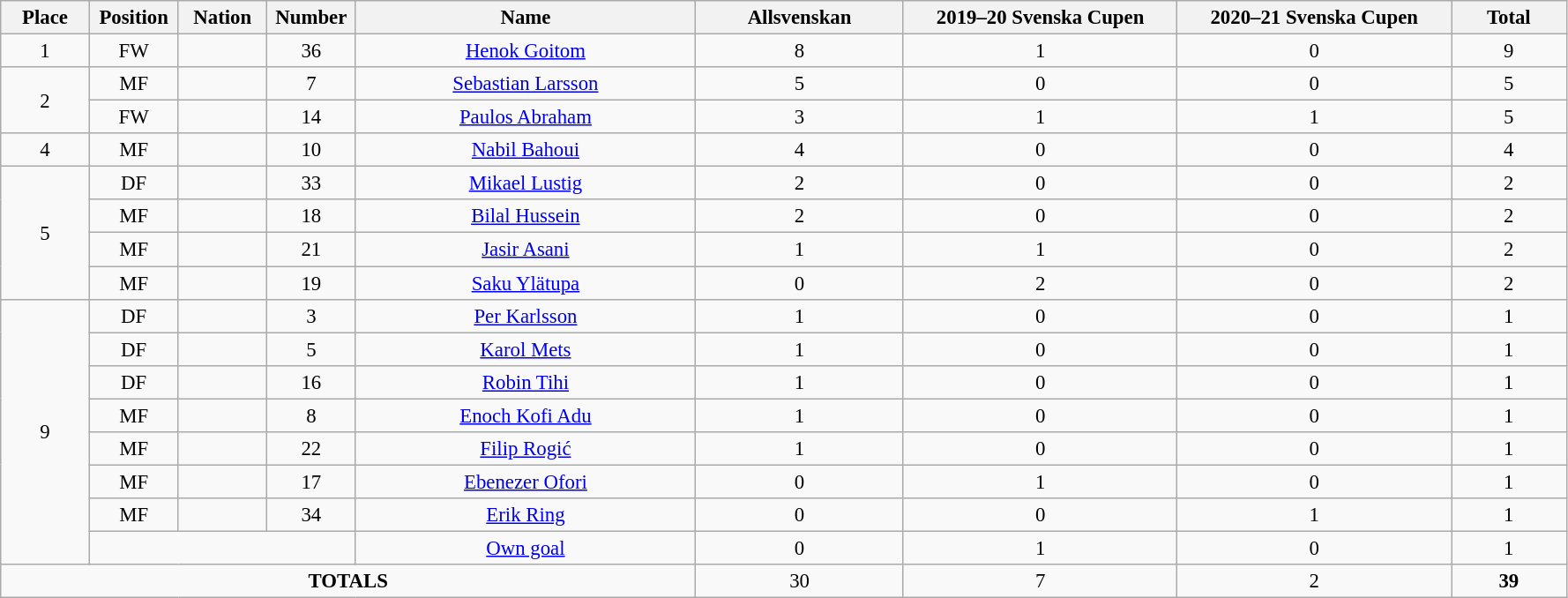<table class="wikitable" style="font-size: 95%; text-align: center;">
<tr>
<th width=60>Place</th>
<th width=60>Position</th>
<th width=60>Nation</th>
<th width=60>Number</th>
<th width=250>Name</th>
<th width=150>Allsvenskan</th>
<th width=200>2019–20 Svenska Cupen</th>
<th width=200>2020–21 Svenska Cupen</th>
<th width=80><strong>Total</strong></th>
</tr>
<tr>
<td>1</td>
<td>FW</td>
<td></td>
<td>36</td>
<td><a href='#'>Henok Goitom</a></td>
<td>8</td>
<td>1</td>
<td>0</td>
<td>9</td>
</tr>
<tr>
<td rowspan="2">2</td>
<td>MF</td>
<td></td>
<td>7</td>
<td><a href='#'>Sebastian Larsson</a></td>
<td>5</td>
<td>0</td>
<td>0</td>
<td>5</td>
</tr>
<tr>
<td>FW</td>
<td></td>
<td>14</td>
<td><a href='#'>Paulos Abraham</a></td>
<td>3</td>
<td>1</td>
<td>1</td>
<td>5</td>
</tr>
<tr>
<td>4</td>
<td>MF</td>
<td></td>
<td>10</td>
<td><a href='#'>Nabil Bahoui</a></td>
<td>4</td>
<td>0</td>
<td>0</td>
<td>4</td>
</tr>
<tr>
<td rowspan="4">5</td>
<td>DF</td>
<td></td>
<td>33</td>
<td><a href='#'>Mikael Lustig</a></td>
<td>2</td>
<td>0</td>
<td>0</td>
<td>2</td>
</tr>
<tr>
<td>MF</td>
<td></td>
<td>18</td>
<td><a href='#'>Bilal Hussein</a></td>
<td>2</td>
<td>0</td>
<td>0</td>
<td>2</td>
</tr>
<tr>
<td>MF</td>
<td></td>
<td>21</td>
<td><a href='#'>Jasir Asani</a></td>
<td>1</td>
<td>1</td>
<td>0</td>
<td>2</td>
</tr>
<tr>
<td>MF</td>
<td></td>
<td>19</td>
<td><a href='#'>Saku Ylätupa</a></td>
<td>0</td>
<td>2</td>
<td>0</td>
<td>2</td>
</tr>
<tr>
<td rowspan="8">9</td>
<td>DF</td>
<td></td>
<td>3</td>
<td><a href='#'>Per Karlsson</a></td>
<td>1</td>
<td>0</td>
<td>0</td>
<td>1</td>
</tr>
<tr>
<td>DF</td>
<td></td>
<td>5</td>
<td><a href='#'>Karol Mets</a></td>
<td>1</td>
<td>0</td>
<td>0</td>
<td>1</td>
</tr>
<tr>
<td>DF</td>
<td></td>
<td>16</td>
<td><a href='#'>Robin Tihi</a></td>
<td>1</td>
<td>0</td>
<td>0</td>
<td>1</td>
</tr>
<tr>
<td>MF</td>
<td></td>
<td>8</td>
<td><a href='#'>Enoch Kofi Adu</a></td>
<td>1</td>
<td>0</td>
<td>0</td>
<td>1</td>
</tr>
<tr>
<td>MF</td>
<td></td>
<td>22</td>
<td><a href='#'>Filip Rogić</a></td>
<td>1</td>
<td>0</td>
<td>0</td>
<td>1</td>
</tr>
<tr>
<td>MF</td>
<td></td>
<td>17</td>
<td><a href='#'>Ebenezer Ofori</a></td>
<td>0</td>
<td>1</td>
<td>0</td>
<td>1</td>
</tr>
<tr>
<td>MF</td>
<td></td>
<td>34</td>
<td><a href='#'>Erik Ring</a></td>
<td>0</td>
<td>0</td>
<td>1</td>
<td>1</td>
</tr>
<tr>
<td colspan="3"></td>
<td><a href='#'>Own goal</a></td>
<td>0</td>
<td>1</td>
<td>0</td>
<td>1</td>
</tr>
<tr>
<td colspan="5"><strong>TOTALS</strong></td>
<td>30</td>
<td>7</td>
<td>2</td>
<td><strong>39</strong></td>
</tr>
</table>
